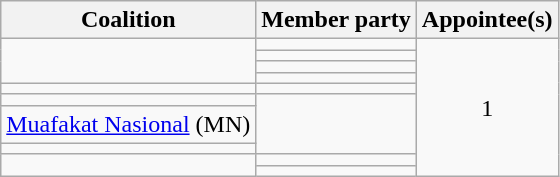<table class="wikitable">
<tr>
<th>Coalition</th>
<th>Member party</th>
<th>Appointee(s)</th>
</tr>
<tr>
<td rowspan="4"></td>
<td></td>
<td rowspan="10" align=center>1</td>
</tr>
<tr>
<td></td>
</tr>
<tr>
<td></td>
</tr>
<tr>
<td></td>
</tr>
<tr>
<td></td>
<td></td>
</tr>
<tr>
<td></td>
<td rowspan="3"></td>
</tr>
<tr>
<td><a href='#'>Muafakat Nasional</a> (MN)</td>
</tr>
<tr>
<td></td>
</tr>
<tr>
<td rowspan="2"></td>
<td></td>
</tr>
<tr>
<td></td>
</tr>
</table>
